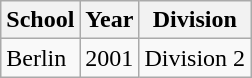<table class="wikitable">
<tr>
<th>School</th>
<th>Year</th>
<th>Division</th>
</tr>
<tr>
<td>Berlin</td>
<td>2001</td>
<td>Division 2</td>
</tr>
</table>
